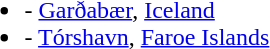<table>
<tr>
<td valign="top"><br><ul><li> - <a href='#'>Garðabær</a>, <a href='#'>Iceland</a></li><li> - <a href='#'>Tórshavn</a>, <a href='#'>Faroe Islands</a></li></ul></td>
</tr>
</table>
